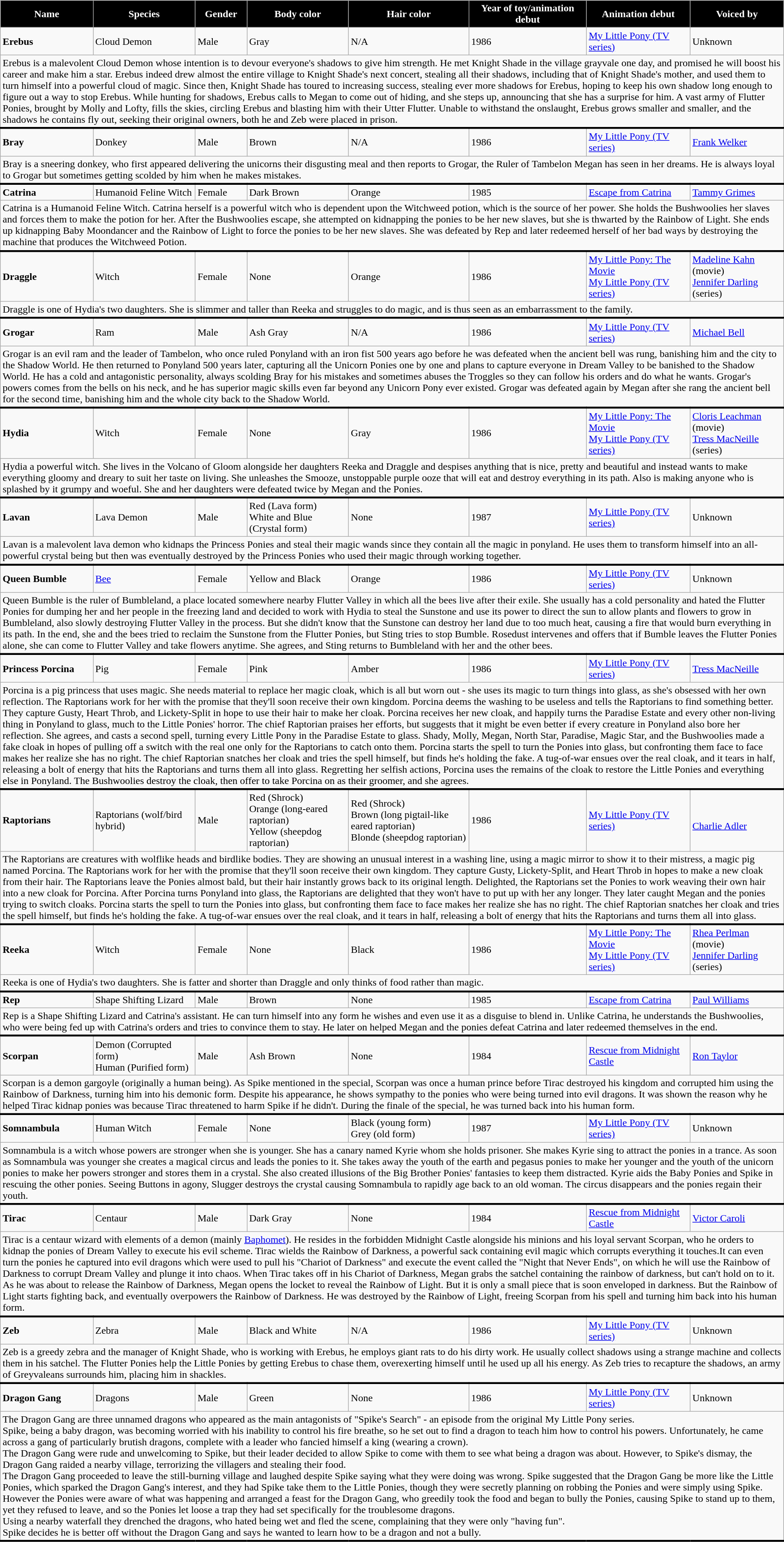<table class="wikitable" style=cellpadding="10" cellspacing="0" border="1" "background: #000000;">
<tr>
<th style="background:#000000; color: #fff;">Name</th>
<th style="background:#000000; color: #fff;">Species</th>
<th style="background:#000000; color: #fff;">Gender</th>
<th style="background:#000000; color: #fff;">Body color</th>
<th style="background:#000000; color: #fff;">Hair color</th>
<th style="background:#000000; color: #fff;">Year of toy/animation debut</th>
<th style="background:#000000; color: #fff;">Animation debut</th>
<th style="background:#000000; color: #fff;">Voiced by</th>
</tr>
<tr>
<td><strong>Erebus</strong></td>
<td>Cloud Demon</td>
<td>Male</td>
<td>Gray</td>
<td>N/A</td>
<td>1986</td>
<td><a href='#'>My Little Pony (TV series)</a></td>
<td>Unknown</td>
</tr>
<tr>
<td style="border-bottom: 3px solid #000000;" colspan="13">Erebus is a malevolent Cloud Demon whose intention is to devour everyone's shadows to give him strength. He met Knight Shade in the village grayvale one day, and promised he will boost his career and make him a star. Erebus indeed drew almost the entire village to Knight Shade's next concert, stealing all their shadows, including that of Knight Shade's mother, and used them to turn himself into a powerful cloud of magic. Since then, Knight Shade has toured to increasing success, stealing ever more shadows for Erebus, hoping to keep his own shadow long enough to figure out a way to stop Erebus. While hunting for shadows, Erebus calls to Megan to come out of hiding, and she steps up, announcing that she has a surprise for him. A vast army of Flutter Ponies, brought by Molly and Lofty, fills the skies, circling Erebus and blasting him with their Utter Flutter. Unable to withstand the onslaught, Erebus grows smaller and smaller, and the shadows he contains fly out, seeking their original owners, both he and Zeb were placed in prison.</td>
</tr>
<tr>
<td><strong>Bray</strong></td>
<td>Donkey</td>
<td>Male</td>
<td>Brown</td>
<td>N/A</td>
<td>1986</td>
<td><a href='#'>My Little Pony (TV series)</a></td>
<td><a href='#'>Frank Welker</a></td>
</tr>
<tr>
<td style="border-bottom: 3px solid #000000;" colspan="13">Bray is a sneering donkey, who first appeared delivering the unicorns their disgusting meal and then reports to Grogar, the Ruler of Tambelon Megan has seen in her dreams. He is always loyal to Grogar but sometimes getting scolded by him when he makes mistakes.</td>
</tr>
<tr>
<td><strong>Catrina</strong></td>
<td>Humanoid Feline Witch</td>
<td>Female</td>
<td>Dark Brown</td>
<td>Orange</td>
<td>1985</td>
<td><a href='#'>Escape from Catrina</a></td>
<td><a href='#'>Tammy Grimes</a></td>
</tr>
<tr>
<td style="border-bottom: 3px solid #000000;" colspan="13">Catrina is a Humanoid Feline Witch. Catrina herself is a powerful witch who is dependent upon the Witchweed potion, which is the source of her power. She holds the Bushwoolies her slaves and forces them to make the potion for her. After the Bushwoolies escape, she attempted on kidnapping the ponies to be her new slaves, but she is thwarted by the Rainbow of Light. She ends up kidnapping Baby Moondancer and the Rainbow of Light to force the ponies to be her new slaves. She was defeated by Rep and later redeemed herself of her bad ways by destroying the machine that produces the Witchweed Potion.</td>
</tr>
<tr>
<td><strong>Draggle</strong></td>
<td>Witch</td>
<td>Female</td>
<td>None</td>
<td>Orange</td>
<td>1986</td>
<td><a href='#'>My Little Pony: The Movie</a><br><a href='#'>My Little Pony (TV series)</a></td>
<td><a href='#'>Madeline Kahn</a> (movie)<br><a href='#'>Jennifer Darling</a> (series)</td>
</tr>
<tr>
<td style="border-bottom: 3px solid #000000;" colspan="13">Draggle is one of Hydia's two daughters. She is slimmer and taller than Reeka and struggles to do magic, and is thus seen as an embarrassment to the family.</td>
</tr>
<tr>
<td><strong>Grogar</strong></td>
<td>Ram</td>
<td>Male</td>
<td>Ash Gray</td>
<td>N/A</td>
<td>1986</td>
<td><a href='#'>My Little Pony (TV series)</a></td>
<td><a href='#'>Michael Bell</a></td>
</tr>
<tr>
<td style="border-bottom: 3px solid #000000;" colspan="13">Grogar is an evil ram and the leader of Tambelon, who once ruled Ponyland with an iron fist 500 years ago before he was defeated when the ancient bell was rung, banishing him and the city to the Shadow World. He then returned to Ponyland 500 years later, capturing all the Unicorn Ponies one by one and plans to capture everyone in Dream Valley to be banished to the Shadow World. He has a cold and antagonistic personality, always scolding Bray for his mistakes and sometimes abuses the Troggles so they can follow his orders and do what he wants. Grogar's powers comes from the bells on his neck, and he has superior magic skills even far beyond any Unicorn Pony ever existed. Grogar was defeated again by Megan after she rang the ancient bell for the second time, banishing him and the whole city back to the Shadow World.</td>
</tr>
<tr>
<td><strong>Hydia</strong></td>
<td>Witch</td>
<td>Female</td>
<td>None</td>
<td>Gray</td>
<td>1986</td>
<td><a href='#'>My Little Pony: The Movie</a><br><a href='#'>My Little Pony (TV series)</a></td>
<td><a href='#'>Cloris Leachman</a> (movie)<br><a href='#'>Tress MacNeille</a> (series)</td>
</tr>
<tr>
<td style="border-bottom: 3px solid #000000;" colspan="13">Hydia a powerful witch. She lives in the Volcano of Gloom alongside her daughters Reeka and Draggle and despises anything that is nice, pretty and beautiful and instead wants to make everything gloomy and dreary to suit her taste on living. She unleashes the Smooze, unstoppable purple ooze that will eat and destroy everything in its path. Also is making anyone who is splashed by it grumpy and woeful. She and her daughters were defeated twice by Megan and the Ponies.</td>
</tr>
<tr>
<td><strong>Lavan</strong></td>
<td>Lava Demon</td>
<td>Male</td>
<td>Red (Lava form)<br>White and Blue (Crystal form)</td>
<td>None</td>
<td>1987</td>
<td><a href='#'>My Little Pony (TV series)</a></td>
<td>Unknown</td>
</tr>
<tr>
<td style="border-bottom: 3px solid #000000;" colspan="13">Lavan is a malevolent lava demon who kidnaps the Princess Ponies and steal their magic wands since they contain all the magic in ponyland. He uses them to transform himself into an all-powerful crystal being but then was eventually destroyed by the Princess Ponies who used their magic through working together.</td>
</tr>
<tr>
<td><strong>Queen Bumble</strong></td>
<td><a href='#'>Bee</a></td>
<td>Female</td>
<td>Yellow and Black</td>
<td>Orange</td>
<td>1986</td>
<td><a href='#'>My Little Pony (TV series)</a></td>
<td>Unknown</td>
</tr>
<tr>
<td style="border-bottom: 3px solid #000000;" colspan="13">Queen Bumble is the ruler of Bumbleland, a place located somewhere nearby Flutter Valley in which all the bees live after their exile. She usually has a cold personality and hated the Flutter Ponies for dumping her and her people in the freezing land and decided to work with Hydia to steal the Sunstone and use its power to direct the sun to allow plants and flowers to grow in Bumbleland, also slowly destroying Flutter Valley in the process. But she didn't know that the Sunstone can destroy her land due to too much heat, causing a fire that would burn everything in its path. In the end, she and the bees tried to reclaim the Sunstone from the Flutter Ponies, but Sting tries to stop Bumble. Rosedust intervenes and offers that if Bumble leaves the Flutter Ponies alone, she can come to Flutter Valley and take flowers anytime. She agrees, and Sting returns to Bumbleland with her and the other bees.</td>
</tr>
<tr>
<td><strong>Princess Porcina</strong></td>
<td>Pig</td>
<td>Female</td>
<td>Pink</td>
<td>Amber</td>
<td>1986</td>
<td><a href='#'>My Little Pony (TV series)</a></td>
<td><a href='#'>Tress MacNeille</a></td>
</tr>
<tr>
<td style="border-bottom: 3px solid #000000;" colspan="13">Porcina is a pig princess that uses magic. She needs material to replace her magic cloak, which is all but worn out - she uses its magic to turn things into glass, as she's obsessed with her own reflection. The Raptorians work for her with the promise that they'll soon receive their own kingdom. Porcina deems the washing to be useless and tells the Raptorians to find something better. They capture Gusty, Heart Throb, and Lickety-Split in hope to use their hair to make her cloak. Porcina receives her new cloak, and happily turns the Paradise Estate and every other non-living thing in Ponyland to glass, much to the Little Ponies' horror. The chief Raptorian praises her efforts, but suggests that it might be even better if every creature in Ponyland also bore her reflection. She agrees, and casts a second spell, turning every Little Pony in the Paradise Estate to glass.  Shady, Molly, Megan, North Star, Paradise, Magic Star, and the Bushwoolies made a fake cloak in hopes of pulling off a switch with the real one only for the Raptorians to catch onto them. Porcina starts the spell to turn the Ponies into glass, but confronting them face to face makes her realize she has no right. The chief Raptorian snatches her cloak and tries the spell himself, but finds he's holding the fake. A tug-of-war ensues over the real cloak, and it tears in half, releasing a bolt of energy that hits the Raptorians and turns them all into glass. Regretting her selfish actions, Porcina uses the remains of the cloak to restore the Little Ponies and everything else in Ponyland. The Bushwoolies destroy the cloak, then offer to take Porcina on as their groomer, and she agrees.</td>
</tr>
<tr>
<td><strong>Raptorians</strong></td>
<td>Raptorians (wolf/bird hybrid)</td>
<td>Male</td>
<td>Red (Shrock)<br>Orange (long-eared raptorian)<br>Yellow (sheepdog raptorian)</td>
<td>Red (Shrock)<br>Brown (long pigtail-like eared raptorian)<br>Blonde (sheepdog raptorian)</td>
<td>1986</td>
<td><a href='#'>My Little Pony (TV series)</a></td>
<td><br><a href='#'>Charlie Adler</a><br></td>
</tr>
<tr>
<td style="border-bottom: 3px solid #000000;" colspan="13">The Raptorians are creatures with wolflike heads and birdlike bodies. They are showing an unusual interest in a washing line, using a magic mirror to show it to their mistress, a magic pig named Porcina. The Raptorians work for her with the promise that they'll soon receive their own kingdom. They capture Gusty, Lickety-Split, and Heart Throb in hopes to make a new cloak from their hair. The Raptorians leave the Ponies almost bald, but their hair instantly grows back to its original length. Delighted, the Raptorians set the Ponies to work weaving their own hair into a new cloak for Porcina. After Porcina turns Ponyland into glass, the Raptorians are delighted that they won't have to put up with her any longer. They later caught Megan and the ponies trying to switch cloaks. Porcina starts the spell to turn the Ponies into glass, but confronting them face to face makes her realize she has no right. The chief Raptorian snatches her cloak and tries the spell himself, but finds he's holding the fake. A tug-of-war ensues over the real cloak, and it tears in half, releasing a bolt of energy that hits the Raptorians and turns them all into glass.</td>
</tr>
<tr>
<td><strong>Reeka</strong></td>
<td>Witch</td>
<td>Female</td>
<td>None</td>
<td>Black</td>
<td>1986</td>
<td><a href='#'>My Little Pony: The Movie</a><br><a href='#'>My Little Pony (TV series)</a></td>
<td><a href='#'>Rhea Perlman</a> (movie)<br><a href='#'>Jennifer Darling</a> (series)</td>
</tr>
<tr>
<td style="border-bottom: 3px solid #000000;" colspan="13">Reeka is one of Hydia's two daughters. She is fatter and shorter than Draggle and only thinks of food rather than magic.</td>
</tr>
<tr>
<td><strong>Rep</strong></td>
<td>Shape Shifting Lizard</td>
<td>Male</td>
<td>Brown</td>
<td>None</td>
<td>1985</td>
<td><a href='#'>Escape from Catrina</a></td>
<td><a href='#'>Paul Williams</a></td>
</tr>
<tr>
<td style="border-bottom: 3px solid #000000;" colspan="13">Rep is a Shape Shifting Lizard and Catrina's assistant. He can turn himself into any form he wishes and even use it as a disguise to blend in. Unlike Catrina, he understands the Bushwoolies, who were being fed up with Catrina's orders and tries to convince them to stay. He later on helped Megan and the ponies defeat Catrina and later redeemed themselves in the end.</td>
</tr>
<tr>
<td><strong>Scorpan</strong></td>
<td>Demon (Corrupted form)<br>Human (Purified form)</td>
<td>Male</td>
<td>Ash Brown</td>
<td>None</td>
<td>1984</td>
<td><a href='#'>Rescue from Midnight Castle</a></td>
<td><a href='#'>Ron Taylor</a></td>
</tr>
<tr>
<td style="border-bottom: 3px solid #000000;" colspan="13">Scorpan is a demon gargoyle (originally a human being). As Spike mentioned in the special, Scorpan was once a human prince before Tirac destroyed his kingdom and corrupted him using the Rainbow of Darkness, turning him into his demonic form. Despite his appearance, he shows sympathy to the ponies who were being turned into evil dragons. It was shown the reason why he helped Tirac kidnap ponies was because Tirac threatened to harm Spike if he didn't. During the finale of the special, he was turned back into his human form.</td>
</tr>
<tr>
<td><strong>Somnambula</strong></td>
<td>Human Witch</td>
<td>Female</td>
<td>None</td>
<td>Black (young form)<br>Grey (old form)</td>
<td>1987</td>
<td><a href='#'>My Little Pony (TV series)</a></td>
<td>Unknown</td>
</tr>
<tr>
<td style="border-bottom: 3px solid #000000;" colspan="13">Somnambula is a witch whose powers are stronger when she is younger. She has a canary named Kyrie whom she holds prisoner. She makes Kyrie sing to attract the ponies in a trance. As soon as Somnambula was younger she creates a magical circus and leads the ponies to it. She takes away the youth of the earth and pegasus ponies to make her younger and the youth of the unicorn ponies to make her powers stronger and stores them in a crystal. She also created illusions of the Big Brother Ponies' fantasies to keep them distracted. Kyrie aids the Baby Ponies and Spike in rescuing the other ponies. Seeing Buttons in agony, Slugger destroys the crystal causing Somnambula to rapidly age back to an old woman. The circus disappears and the ponies regain their youth.</td>
</tr>
<tr>
<td><strong>Tirac</strong></td>
<td>Centaur</td>
<td>Male</td>
<td>Dark Gray</td>
<td>None</td>
<td>1984</td>
<td><a href='#'>Rescue from Midnight Castle</a></td>
<td><a href='#'>Victor Caroli</a></td>
</tr>
<tr>
<td style="border-bottom: 3px solid #000000;" colspan="13">Tirac is a centaur wizard with elements of a demon (mainly <a href='#'>Baphomet</a>). He resides in the forbidden Midnight Castle alongside his minions and his loyal servant Scorpan, who he orders to kidnap the ponies of Dream Valley to execute his evil scheme. Tirac wields the Rainbow of Darkness, a powerful sack containing evil magic which corrupts everything it touches.It can even turn the ponies he captured into evil dragons which were used to pull his "Chariot of Darkness" and execute the event called the "Night that Never Ends", on which he will use the Rainbow of Darkness to corrupt Dream Valley and plunge it into chaos. When Tirac takes off in his Chariot of Darkness, Megan grabs the satchel containing the rainbow of darkness, but can't hold on to it. As he was about to release the Rainbow of Darkness, Megan opens the locket to reveal the Rainbow of Light. But it is only a small piece that is soon enveloped in darkness. But the Rainbow of Light starts fighting back, and eventually overpowers the Rainbow of Darkness. He was destroyed by the Rainbow of Light, freeing Scorpan from his spell and turning him back into his human form.</td>
</tr>
<tr>
<td><strong>Zeb</strong></td>
<td>Zebra</td>
<td>Male</td>
<td>Black and White</td>
<td>N/A</td>
<td>1986</td>
<td><a href='#'>My Little Pony (TV series)</a></td>
<td>Unknown</td>
</tr>
<tr>
<td style="border-bottom: 3px solid #000000;" colspan="13">Zeb is a greedy zebra and the manager of Knight Shade, who is working with Erebus, he employs giant rats to do his dirty work. He usually collect shadows using a strange machine and collects them in his satchel. The Flutter Ponies help the Little Ponies by getting Erebus to chase them, overexerting himself until he used up all his energy. As Zeb tries to recapture the shadows, an army of Greyvaleans surrounds him, placing him in shackles.</td>
</tr>
<tr>
<td><strong>Dragon Gang</strong></td>
<td>Dragons</td>
<td>Male</td>
<td>Green</td>
<td>None</td>
<td>1986</td>
<td><a href='#'>My Little Pony (TV series)</a></td>
<td>Unknown</td>
</tr>
<tr>
<td style="border-bottom: 3px solid #000000;" colspan="13">The Dragon Gang are three unnamed dragons who appeared as the main antagonists of "Spike's Search" - an episode from the original My Little Pony series.<br>Spike, being a baby dragon, was becoming worried with his inability to control his fire breathe, so he set out to find a dragon to teach him how to control his powers. Unfortunately, he came across a gang of particularly brutish dragons, complete with a leader who fancied himself a king (wearing a crown).<br>The Dragon Gang were rude and unwelcoming to Spike, but their leader decided to allow Spike to come with them to see what being a dragon was about. However, to Spike's dismay, the Dragon Gang raided a nearby village, terrorizing the villagers and stealing their food.<br>The Dragon Gang proceeded to leave the still-burning village and laughed despite Spike saying what they were doing was wrong. Spike suggested that the Dragon Gang be more like the Little Ponies, which sparked the Dragon Gang's interest, and they had Spike take them to the Little Ponies, though they were secretly planning on robbing the Ponies and were simply using Spike.<br>However the Ponies were aware of what was happening and arranged a feast for the Dragon Gang, who greedily took the food and began to bully the Ponies, causing Spike to stand up to them, yet they refused to leave, and so the Ponies let loose a trap they had set specifically for the troublesome dragons.<br>Using a nearby waterfall they drenched the dragons, who hated being wet and fled the scene, complaining that they were only "having fun".<br>Spike decides he is better off without the Dragon Gang and says he wanted to learn how to be a dragon and not a bully.</td>
</tr>
</table>
